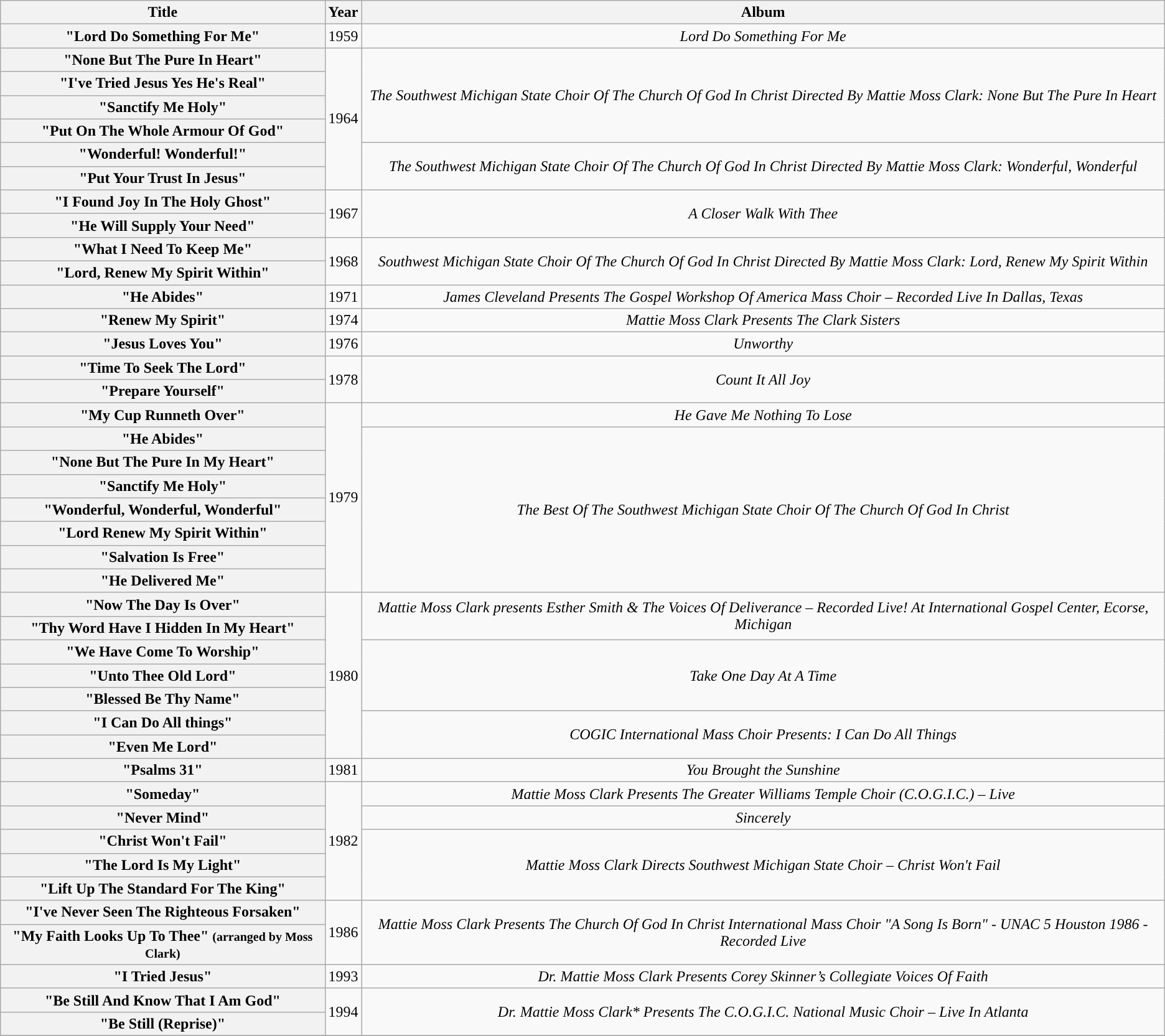<table class="wikitable plainrowheaders" style="text-align:center;">
<tr>
<th>Title</th>
<th>Year</th>
<th>Album</th>
</tr>
<tr>
<th scope="row">"Lord Do Something For Me"</th>
<td>1959</td>
<td><em>Lord Do Something For Me</em></td>
</tr>
<tr>
<th scope="row">"None But The Pure In Heart"</th>
<td rowspan="6">1964</td>
<td rowspan="4"><em>The Southwest Michigan State Choir Of The Church Of God In Christ Directed By Mattie Moss Clark: None But The Pure In Heart</em></td>
</tr>
<tr>
<th scope="row">"I've Tried Jesus Yes He's Real"</th>
</tr>
<tr>
<th scope="row">"Sanctify Me Holy"</th>
</tr>
<tr>
<th scope="row">"Put On The Whole Armour Of God"</th>
</tr>
<tr>
<th scope="row">"Wonderful! Wonderful!"</th>
<td rowspan="2"><em>The Southwest Michigan State Choir Of The Church Of God In Christ Directed By Mattie Moss Clark: Wonderful, Wonderful</em></td>
</tr>
<tr>
<th scope="row">"Put Your Trust In Jesus"</th>
</tr>
<tr>
<th scope="row">"I Found Joy In The Holy Ghost"</th>
<td rowspan="2">1967</td>
<td rowspan="2"><em>A Closer Walk With Thee</em></td>
</tr>
<tr>
<th scope="row">"He Will Supply Your Need"</th>
</tr>
<tr>
<th scope="row">"What I Need To Keep Me"</th>
<td rowspan="2">1968</td>
<td rowspan="2"><em>Southwest Michigan State Choir Of The Church Of God In Christ Directed By Mattie Moss Clark: Lord, Renew My Spirit Within</em></td>
</tr>
<tr>
<th scope="row">"Lord, Renew My Spirit Within"</th>
</tr>
<tr>
<th scope="row">"He Abides"</th>
<td>1971</td>
<td><em>James Cleveland Presents The Gospel Workshop Of America Mass Choir – Recorded Live In Dallas, Texas</em></td>
</tr>
<tr>
<th scope="row">"Renew My Spirit"</th>
<td>1974</td>
<td><em>Mattie Moss Clark Presents The Clark Sisters</em></td>
</tr>
<tr>
<th scope="row">"Jesus Loves You"</th>
<td>1976</td>
<td><em>Unworthy</em></td>
</tr>
<tr>
<th scope="row">"Time To Seek The Lord"</th>
<td rowspan="2">1978</td>
<td rowspan="2"><em>Count It All Joy</em></td>
</tr>
<tr>
<th scope="row">"Prepare Yourself"</th>
</tr>
<tr>
<th scope="row">"My Cup Runneth Over"</th>
<td rowspan="8">1979</td>
<td><em>He Gave Me Nothing To Lose</em></td>
</tr>
<tr>
<th scope="row">"He Abides"</th>
<td rowspan="7"><em>The Best Of The Southwest Michigan State Choir Of The Church Of God In Christ</em></td>
</tr>
<tr>
<th scope="row">"None But The Pure In My Heart"</th>
</tr>
<tr>
<th scope="row">"Sanctify Me Holy"</th>
</tr>
<tr>
<th scope="row">"Wonderful, Wonderful, Wonderful"</th>
</tr>
<tr>
<th scope="row">"Lord Renew My Spirit Within"</th>
</tr>
<tr>
<th scope="row">"Salvation Is Free"</th>
</tr>
<tr>
<th scope="row">"He Delivered Me"</th>
</tr>
<tr>
<th scope="row">"Now The Day Is Over"</th>
<td rowspan="7">1980</td>
<td rowspan="2"><em>Mattie Moss Clark presents Esther Smith & The Voices Of Deliverance – Recorded Live! At International Gospel Center, Ecorse, Michigan</em></td>
</tr>
<tr>
<th scope="row">"Thy Word Have I Hidden In My Heart"</th>
</tr>
<tr>
<th scope="row">"We Have Come To Worship"</th>
<td rowspan="3"><em>Take One Day At A Time</em></td>
</tr>
<tr>
<th scope="row">"Unto Thee Old Lord"</th>
</tr>
<tr>
<th scope="row">"Blessed Be Thy Name"</th>
</tr>
<tr>
<th scope="row">"I Can Do All things"</th>
<td rowspan="2"><em>COGIC International Mass Choir Presents: I Can Do All Things</em></td>
</tr>
<tr>
<th scope="row">"Even Me Lord"</th>
</tr>
<tr>
<th scope="row">"Psalms 31"</th>
<td>1981</td>
<td><em>You Brought the Sunshine</em></td>
</tr>
<tr>
<th scope="row">"Someday"</th>
<td rowspan="5">1982</td>
<td><em>Mattie Moss Clark Presents The Greater Williams Temple Choir (C.O.G.I.C.) – Live</em></td>
</tr>
<tr>
<th scope="row">"Never Mind"</th>
<td><em>Sincerely</em></td>
</tr>
<tr>
<th scope="row">"Christ Won't Fail"</th>
<td rowspan="3"><em>Mattie Moss Clark Directs Southwest Michigan State Choir – Christ Won't Fail</em></td>
</tr>
<tr>
<th scope="row">"The Lord Is My Light"</th>
</tr>
<tr>
<th scope="row">"Lift Up The Standard For The King"</th>
</tr>
<tr>
<th scope="row">"I've Never Seen The Righteous Forsaken"</th>
<td rowspan="2">1986</td>
<td rowspan="2"><em>Mattie Moss Clark Presents The Church Of God In Christ International Mass Choir "A Song Is Born" - UNAC 5 Houston 1986 - Recorded Live</em></td>
</tr>
<tr>
<th scope="row">"My Faith Looks Up To Thee" <small>(arranged by Moss Clark)</small></th>
</tr>
<tr>
<th scope="row">"I Tried Jesus"</th>
<td>1993</td>
<td><em>Dr. Mattie Moss Clark Presents Corey Skinner’s Collegiate Voices Of Faith</em></td>
</tr>
<tr>
<th scope="row">"Be Still And Know That I Am God"</th>
<td rowspan="2">1994</td>
<td rowspan="2"><em>Dr. Mattie Moss Clark* Presents The C.O.G.I.C. National Music Choir – Live In Atlanta</em></td>
</tr>
<tr>
<th scope="row">"Be Still (Reprise)"</th>
</tr>
<tr>
</tr>
</table>
